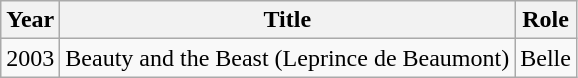<table class="wikitable">
<tr>
<th>Year</th>
<th>Title</th>
<th>Role</th>
</tr>
<tr>
<td>2003</td>
<td>Beauty and the Beast (Leprince de Beaumont)</td>
<td>Belle</td>
</tr>
</table>
